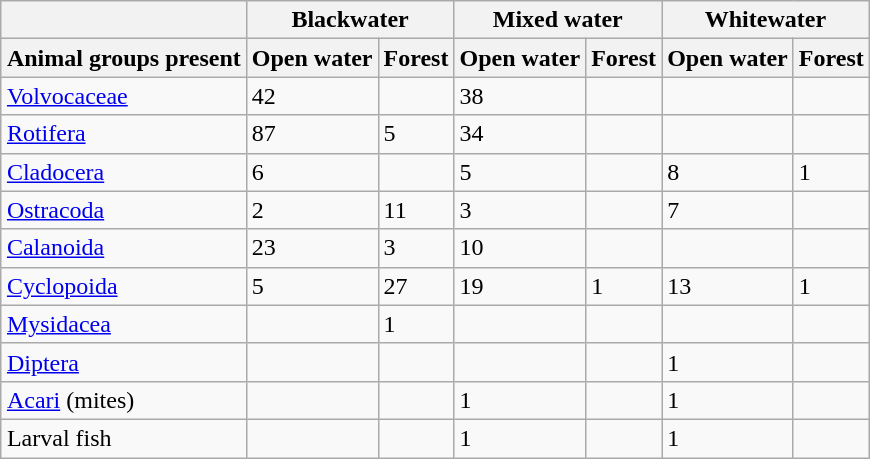<table id="table3" class="wikitable" style="float:right; clear:right; margin:0 0 0.5em 1em;">
<tr>
<th></th>
<th colspan="2">Blackwater</th>
<th colspan="2">Mixed water</th>
<th colspan="2">Whitewater</th>
</tr>
<tr>
<th>Animal groups present</th>
<th>Open water</th>
<th>Forest</th>
<th>Open water</th>
<th>Forest</th>
<th>Open water</th>
<th>Forest</th>
</tr>
<tr>
<td><a href='#'>Volvocaceae</a></td>
<td>42</td>
<td> </td>
<td>38</td>
<td> </td>
<td> </td>
<td> </td>
</tr>
<tr>
<td><a href='#'>Rotifera</a></td>
<td>87</td>
<td>5</td>
<td>34</td>
<td> </td>
<td> </td>
<td> </td>
</tr>
<tr>
<td><a href='#'>Cladocera</a></td>
<td>6</td>
<td> </td>
<td>5</td>
<td> </td>
<td>8</td>
<td>1</td>
</tr>
<tr>
<td><a href='#'>Ostracoda</a></td>
<td>2</td>
<td>11</td>
<td>3</td>
<td> </td>
<td>7</td>
<td> </td>
</tr>
<tr>
<td><a href='#'>Calanoida</a></td>
<td>23</td>
<td>3</td>
<td>10</td>
<td> </td>
<td> </td>
<td> </td>
</tr>
<tr>
<td><a href='#'>Cyclopoida</a></td>
<td>5</td>
<td>27</td>
<td>19</td>
<td>1</td>
<td>13</td>
<td>1</td>
</tr>
<tr>
<td><a href='#'>Mysidacea</a></td>
<td> </td>
<td>1</td>
<td> </td>
<td> </td>
<td> </td>
<td> </td>
</tr>
<tr>
<td><a href='#'>Diptera</a></td>
<td> </td>
<td> </td>
<td> </td>
<td> </td>
<td>1</td>
<td> </td>
</tr>
<tr>
<td><a href='#'>Acari</a> (mites)</td>
<td> </td>
<td> </td>
<td>1</td>
<td> </td>
<td>1</td>
<td> </td>
</tr>
<tr>
<td>Larval fish</td>
<td> </td>
<td> </td>
<td>1</td>
<td> </td>
<td>1</td>
<td> </td>
</tr>
</table>
